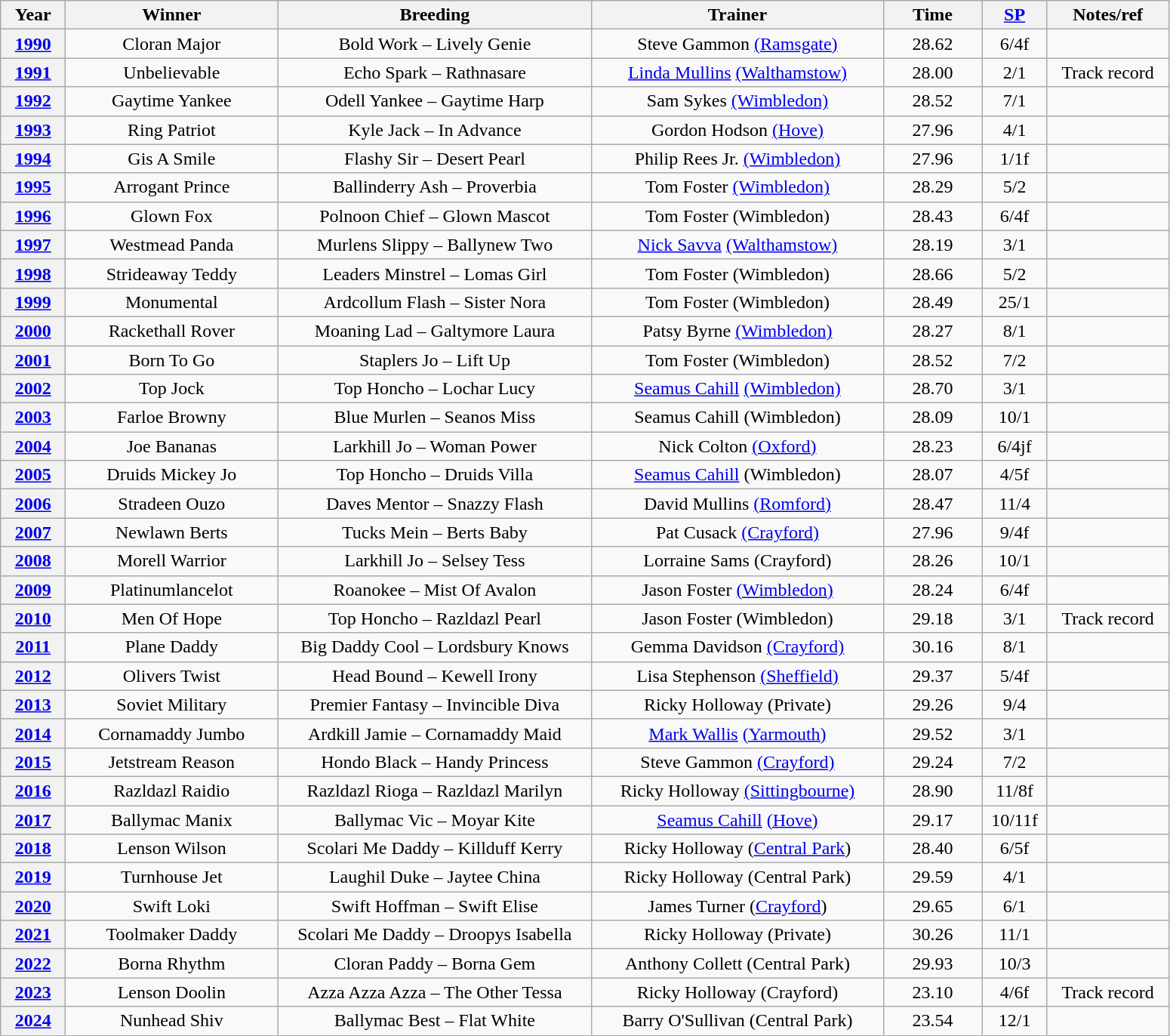<table class="wikitable" style="text-align:center">
<tr>
<th width=50>Year</th>
<th width=180>Winner</th>
<th width=270>Breeding</th>
<th width=250>Trainer</th>
<th width=80>Time</th>
<th width=50><a href='#'>SP</a></th>
<th width=100>Notes/ref</th>
</tr>
<tr>
<th><a href='#'>1990</a></th>
<td>Cloran Major</td>
<td>Bold Work – Lively Genie</td>
<td>Steve Gammon <a href='#'>(Ramsgate)</a></td>
<td>28.62</td>
<td>6/4f</td>
<td></td>
</tr>
<tr>
<th><a href='#'>1991</a></th>
<td>Unbelievable</td>
<td>Echo Spark – Rathnasare</td>
<td><a href='#'>Linda Mullins</a> <a href='#'>(Walthamstow)</a></td>
<td>28.00</td>
<td>2/1</td>
<td>Track record</td>
</tr>
<tr>
<th><a href='#'>1992</a></th>
<td>Gaytime Yankee</td>
<td>Odell Yankee – Gaytime Harp</td>
<td>Sam Sykes <a href='#'>(Wimbledon)</a></td>
<td>28.52</td>
<td>7/1</td>
<td></td>
</tr>
<tr>
<th><a href='#'>1993</a></th>
<td>Ring Patriot</td>
<td>Kyle Jack – In Advance</td>
<td>Gordon Hodson <a href='#'>(Hove)</a></td>
<td>27.96</td>
<td>4/1</td>
<td></td>
</tr>
<tr>
<th><a href='#'>1994</a></th>
<td>Gis A Smile</td>
<td>Flashy Sir – Desert Pearl</td>
<td>Philip Rees Jr. <a href='#'>(Wimbledon)</a></td>
<td>27.96</td>
<td>1/1f</td>
<td></td>
</tr>
<tr>
<th><a href='#'>1995</a></th>
<td>Arrogant Prince</td>
<td>Ballinderry Ash – Proverbia</td>
<td>Tom Foster <a href='#'>(Wimbledon)</a></td>
<td>28.29</td>
<td>5/2</td>
<td></td>
</tr>
<tr>
<th><a href='#'>1996</a></th>
<td>Glown Fox</td>
<td>Polnoon Chief – Glown Mascot</td>
<td>Tom Foster (Wimbledon)</td>
<td>28.43</td>
<td>6/4f</td>
<td></td>
</tr>
<tr>
<th><a href='#'>1997</a></th>
<td>Westmead Panda</td>
<td>Murlens Slippy – Ballynew Two</td>
<td><a href='#'>Nick Savva</a> <a href='#'>(Walthamstow)</a></td>
<td>28.19</td>
<td>3/1</td>
<td></td>
</tr>
<tr>
<th><a href='#'>1998</a></th>
<td>Strideaway Teddy</td>
<td>Leaders Minstrel – Lomas Girl</td>
<td>Tom Foster (Wimbledon)</td>
<td>28.66</td>
<td>5/2</td>
<td></td>
</tr>
<tr>
<th><a href='#'>1999</a></th>
<td>Monumental</td>
<td>Ardcollum Flash – Sister Nora</td>
<td>Tom Foster (Wimbledon)</td>
<td>28.49</td>
<td>25/1</td>
<td></td>
</tr>
<tr>
<th><a href='#'>2000</a></th>
<td>Rackethall Rover</td>
<td>Moaning Lad – Galtymore Laura</td>
<td>Patsy Byrne <a href='#'>(Wimbledon)</a></td>
<td>28.27</td>
<td>8/1</td>
<td></td>
</tr>
<tr>
<th><a href='#'>2001</a></th>
<td>Born To Go</td>
<td>Staplers Jo – Lift Up</td>
<td>Tom Foster (Wimbledon)</td>
<td>28.52</td>
<td>7/2</td>
<td></td>
</tr>
<tr>
<th><a href='#'>2002</a></th>
<td>Top Jock</td>
<td>Top Honcho – Lochar Lucy</td>
<td><a href='#'>Seamus Cahill</a> <a href='#'>(Wimbledon)</a></td>
<td>28.70</td>
<td>3/1</td>
<td></td>
</tr>
<tr>
<th><a href='#'>2003</a></th>
<td>Farloe Browny</td>
<td>Blue Murlen – Seanos Miss</td>
<td>Seamus Cahill (Wimbledon)</td>
<td>28.09</td>
<td>10/1</td>
<td></td>
</tr>
<tr>
<th><a href='#'>2004</a></th>
<td>Joe Bananas</td>
<td>Larkhill Jo – Woman Power</td>
<td>Nick Colton <a href='#'>(Oxford)</a></td>
<td>28.23</td>
<td>6/4jf</td>
<td></td>
</tr>
<tr>
<th><a href='#'>2005</a></th>
<td>Druids Mickey Jo</td>
<td>Top Honcho – Druids Villa</td>
<td><a href='#'>Seamus Cahill</a> (Wimbledon)</td>
<td>28.07</td>
<td>4/5f</td>
<td></td>
</tr>
<tr>
<th><a href='#'>2006</a></th>
<td>Stradeen Ouzo</td>
<td>Daves Mentor – Snazzy Flash</td>
<td>David Mullins <a href='#'>(Romford)</a></td>
<td>28.47</td>
<td>11/4</td>
<td></td>
</tr>
<tr>
<th><a href='#'>2007</a></th>
<td>Newlawn Berts</td>
<td>Tucks Mein – Berts Baby</td>
<td>Pat Cusack <a href='#'>(Crayford)</a></td>
<td>27.96</td>
<td>9/4f</td>
<td></td>
</tr>
<tr>
<th><a href='#'>2008</a></th>
<td>Morell Warrior</td>
<td>Larkhill Jo – Selsey Tess</td>
<td>Lorraine Sams (Crayford)</td>
<td>28.26</td>
<td>10/1</td>
<td></td>
</tr>
<tr>
<th><a href='#'>2009</a></th>
<td>Platinumlancelot</td>
<td>Roanokee – Mist Of Avalon</td>
<td>Jason Foster <a href='#'>(Wimbledon)</a></td>
<td>28.24</td>
<td>6/4f</td>
<td></td>
</tr>
<tr>
<th><a href='#'>2010</a></th>
<td>Men Of Hope</td>
<td>Top Honcho – Razldazl Pearl</td>
<td>Jason Foster (Wimbledon)</td>
<td>29.18</td>
<td>3/1</td>
<td>Track record</td>
</tr>
<tr>
<th><a href='#'>2011</a></th>
<td>Plane Daddy</td>
<td>Big Daddy Cool – Lordsbury Knows</td>
<td>Gemma Davidson <a href='#'>(Crayford)</a></td>
<td>30.16</td>
<td>8/1</td>
<td></td>
</tr>
<tr>
<th><a href='#'>2012</a></th>
<td>Olivers Twist</td>
<td>Head Bound – Kewell Irony</td>
<td>Lisa Stephenson <a href='#'>(Sheffield)</a></td>
<td>29.37</td>
<td>5/4f</td>
<td></td>
</tr>
<tr>
<th><a href='#'>2013</a></th>
<td>Soviet Military</td>
<td>Premier Fantasy – Invincible Diva</td>
<td>Ricky Holloway (Private)</td>
<td>29.26</td>
<td>9/4</td>
<td></td>
</tr>
<tr>
<th><a href='#'>2014</a></th>
<td>Cornamaddy Jumbo</td>
<td>Ardkill Jamie – Cornamaddy Maid</td>
<td><a href='#'>Mark Wallis</a> <a href='#'>(Yarmouth)</a></td>
<td>29.52</td>
<td>3/1</td>
<td></td>
</tr>
<tr>
<th><a href='#'>2015</a></th>
<td>Jetstream Reason</td>
<td>Hondo Black – Handy Princess</td>
<td>Steve Gammon <a href='#'>(Crayford)</a></td>
<td>29.24</td>
<td>7/2</td>
<td></td>
</tr>
<tr>
<th><a href='#'>2016</a></th>
<td>Razldazl Raidio</td>
<td>Razldazl Rioga – Razldazl Marilyn</td>
<td>Ricky Holloway <a href='#'>(Sittingbourne)</a></td>
<td>28.90</td>
<td>11/8f</td>
<td></td>
</tr>
<tr>
<th><a href='#'>2017</a></th>
<td>Ballymac Manix</td>
<td>Ballymac Vic – Moyar Kite</td>
<td><a href='#'>Seamus Cahill</a> <a href='#'>(Hove)</a></td>
<td>29.17</td>
<td>10/11f</td>
<td></td>
</tr>
<tr>
<th><a href='#'>2018</a></th>
<td>Lenson Wilson</td>
<td>Scolari Me Daddy – Killduff Kerry</td>
<td>Ricky Holloway (<a href='#'>Central Park</a>)</td>
<td>28.40</td>
<td>6/5f</td>
<td></td>
</tr>
<tr>
<th><a href='#'>2019</a></th>
<td>Turnhouse Jet</td>
<td>Laughil Duke – Jaytee China</td>
<td>Ricky Holloway (Central Park)</td>
<td>29.59</td>
<td>4/1</td>
<td></td>
</tr>
<tr>
<th><a href='#'>2020</a></th>
<td>Swift Loki</td>
<td>Swift Hoffman – Swift Elise</td>
<td>James Turner (<a href='#'>Crayford</a>)</td>
<td>29.65</td>
<td>6/1</td>
<td></td>
</tr>
<tr>
<th><a href='#'>2021</a></th>
<td>Toolmaker Daddy</td>
<td>Scolari Me Daddy – Droopys Isabella</td>
<td>Ricky Holloway (Private)</td>
<td>30.26</td>
<td>11/1</td>
<td></td>
</tr>
<tr>
<th><a href='#'>2022</a></th>
<td>Borna Rhythm</td>
<td>Cloran Paddy – Borna Gem</td>
<td>Anthony Collett (Central Park)</td>
<td>29.93</td>
<td>10/3</td>
<td></td>
</tr>
<tr>
<th><a href='#'>2023</a></th>
<td>Lenson Doolin</td>
<td>Azza Azza Azza – The Other Tessa</td>
<td>Ricky Holloway (Crayford)</td>
<td>23.10</td>
<td>4/6f</td>
<td>Track record</td>
</tr>
<tr>
<th><a href='#'>2024</a></th>
<td>Nunhead Shiv</td>
<td>Ballymac Best – Flat White</td>
<td>Barry O'Sullivan (Central Park)</td>
<td>23.54</td>
<td>12/1</td>
<td></td>
</tr>
</table>
